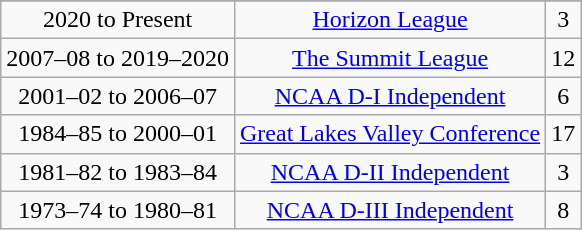<table class="wikitable">
<tr>
</tr>
<tr align="center">
<td>2020 to Present</td>
<td><a href='#'>Horizon League</a></td>
<td>3</td>
</tr>
<tr align="center">
<td>2007–08 to 2019–2020</td>
<td><a href='#'>The Summit League</a></td>
<td>12</td>
</tr>
<tr align="center">
<td>2001–02 to 2006–07</td>
<td><a href='#'>NCAA D-I Independent</a></td>
<td>6</td>
</tr>
<tr align="center">
<td>1984–85 to 2000–01</td>
<td><a href='#'>Great Lakes Valley Conference</a></td>
<td>17</td>
</tr>
<tr align="center">
<td>1981–82 to 1983–84</td>
<td><a href='#'>NCAA D-II Independent</a></td>
<td>3</td>
</tr>
<tr align="center">
<td>1973–74 to 1980–81</td>
<td><a href='#'>NCAA D-III Independent</a></td>
<td>8</td>
</tr>
</table>
